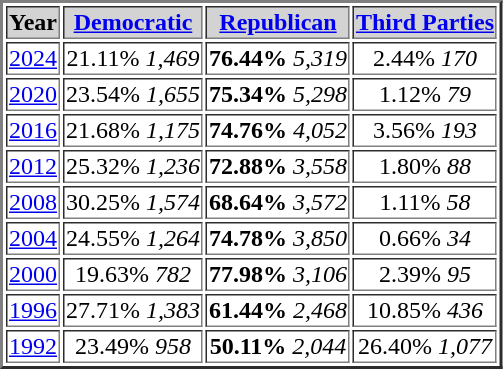<table border = "2">
<tr style="background:lightgrey;">
<th>Year</th>
<th><a href='#'>Democratic</a></th>
<th><a href='#'>Republican</a></th>
<th><a href='#'>Third Parties</a></th>
</tr>
<tr>
<td align="center" ><a href='#'>2024</a></td>
<td align="center" >21.11% <em>1,469</em></td>
<td align="center" ><strong>76.44%</strong> <em>5,319</em></td>
<td align="center" >2.44% <em>170</em></td>
</tr>
<tr>
<td align="center" ><a href='#'>2020</a></td>
<td align="center" >23.54% <em>1,655</em></td>
<td align="center" ><strong>75.34%</strong> <em>5,298</em></td>
<td align="center" >1.12% <em>79</em></td>
</tr>
<tr>
<td align="center" ><a href='#'>2016</a></td>
<td align="center" >21.68% <em>1,175</em></td>
<td align="center" ><strong>74.76%</strong> <em>4,052</em></td>
<td align="center" >3.56% <em>193</em></td>
</tr>
<tr>
<td align="center" ><a href='#'>2012</a></td>
<td align="center" >25.32% <em>1,236</em></td>
<td align="center" ><strong>72.88%</strong> <em>3,558</em></td>
<td align="center" >1.80% <em>88</em></td>
</tr>
<tr>
<td align="center" ><a href='#'>2008</a></td>
<td align="center" >30.25% <em>1,574</em></td>
<td align="center" ><strong>68.64%</strong> <em>3,572</em></td>
<td align="center" >1.11% <em>58</em></td>
</tr>
<tr>
<td align="center" ><a href='#'>2004</a></td>
<td align="center" >24.55% <em>1,264</em></td>
<td align="center" ><strong>74.78%</strong> <em>3,850</em></td>
<td align="center" >0.66% <em>34</em></td>
</tr>
<tr>
<td align="center" ><a href='#'>2000</a></td>
<td align="center" >19.63% <em>782</em></td>
<td align="center" ><strong>77.98%</strong> <em>3,106</em></td>
<td align="center" >2.39% <em>95</em></td>
</tr>
<tr>
<td align="center" ><a href='#'>1996</a></td>
<td align="center" >27.71% <em>1,383</em></td>
<td align="center" ><strong>61.44%</strong> <em>2,468</em></td>
<td align="center" >10.85% <em>436</em></td>
</tr>
<tr>
<td align="center" ><a href='#'>1992</a></td>
<td align="center" >23.49% <em>958</em></td>
<td align="center" ><strong>50.11%</strong> <em>2,044</em></td>
<td align="center" >26.40% <em>1,077</em></td>
</tr>
</table>
